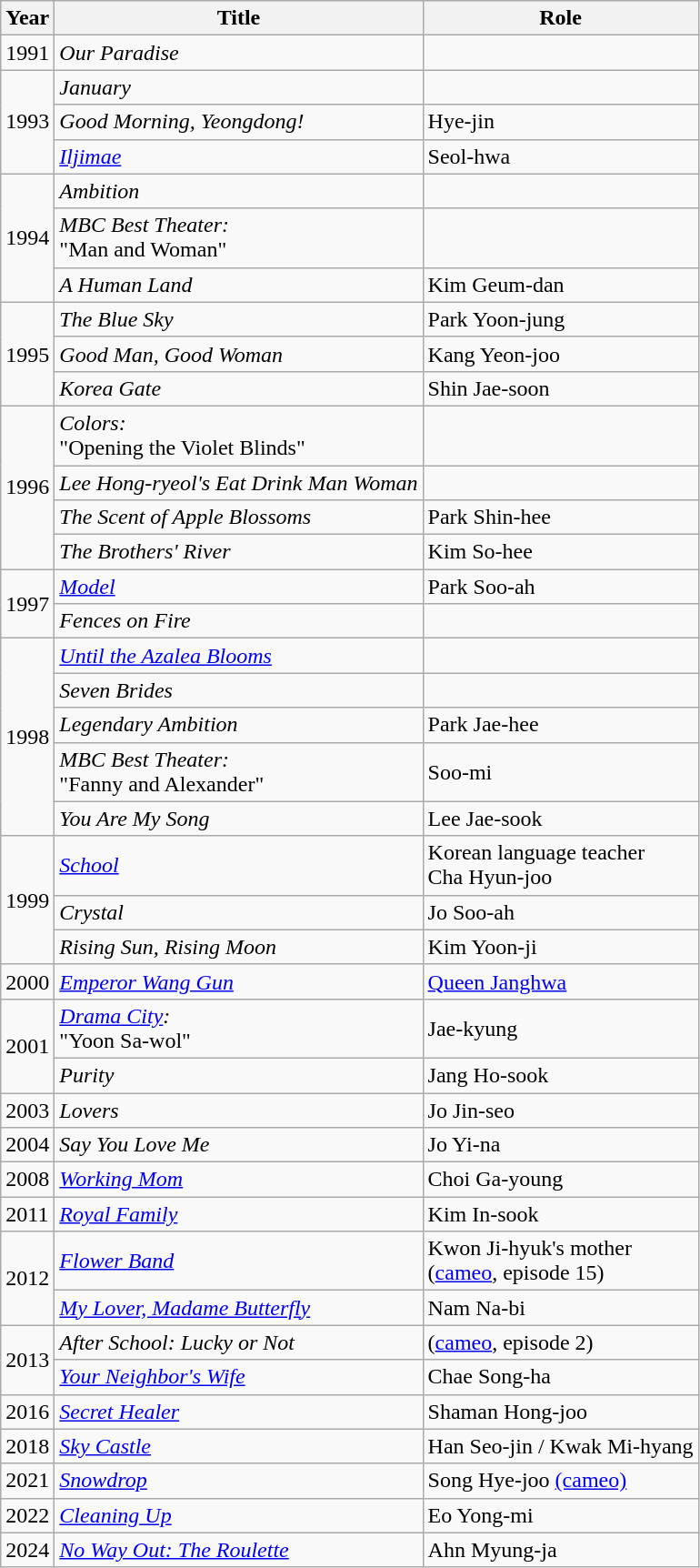<table class="wikitable sortable">
<tr>
<th>Year</th>
<th>Title</th>
<th>Role</th>
</tr>
<tr>
<td>1991</td>
<td><em>Our Paradise</em></td>
<td></td>
</tr>
<tr>
<td rowspan=3>1993</td>
<td><em>January</em></td>
<td></td>
</tr>
<tr>
<td><em>Good Morning, Yeongdong!</em></td>
<td>Hye-jin</td>
</tr>
<tr>
<td><em><a href='#'>Iljimae</a></em></td>
<td>Seol-hwa</td>
</tr>
<tr>
<td rowspan=3>1994</td>
<td><em>Ambition</em></td>
<td></td>
</tr>
<tr>
<td><em>MBC Best Theater:</em><br>"Man and Woman"</td>
<td></td>
</tr>
<tr>
<td><em>A Human Land</em> </td>
<td>Kim Geum-dan</td>
</tr>
<tr>
<td rowspan=3>1995</td>
<td><em>The Blue Sky</em></td>
<td>Park Yoon-jung</td>
</tr>
<tr>
<td><em>Good Man, Good Woman</em></td>
<td>Kang Yeon-joo</td>
</tr>
<tr>
<td><em>Korea Gate</em></td>
<td>Shin Jae-soon</td>
</tr>
<tr>
<td rowspan=4>1996</td>
<td><em>Colors:</em><br>"Opening the Violet Blinds"</td>
<td></td>
</tr>
<tr>
<td><em>Lee Hong-ryeol's Eat Drink Man Woman</em></td>
<td></td>
</tr>
<tr>
<td><em>The Scent of Apple Blossoms</em></td>
<td>Park Shin-hee</td>
</tr>
<tr>
<td><em>The Brothers' River</em></td>
<td>Kim So-hee</td>
</tr>
<tr>
<td rowspan=2>1997</td>
<td><em><a href='#'>Model</a></em></td>
<td>Park Soo-ah</td>
</tr>
<tr>
<td><em>Fences on Fire</em></td>
<td></td>
</tr>
<tr>
<td rowspan=5>1998</td>
<td><em><a href='#'>Until the Azalea Blooms</a></em> </td>
<td></td>
</tr>
<tr>
<td><em>Seven Brides</em></td>
<td></td>
</tr>
<tr>
<td><em>Legendary Ambition</em> </td>
<td>Park Jae-hee</td>
</tr>
<tr>
<td><em>MBC Best Theater:</em><br>"Fanny and Alexander"</td>
<td>Soo-mi</td>
</tr>
<tr>
<td><em>You Are My Song</em></td>
<td>Lee Jae-sook</td>
</tr>
<tr>
<td rowspan=3>1999</td>
<td><em><a href='#'>School</a></em></td>
<td>Korean language teacher <br> Cha Hyun-joo</td>
</tr>
<tr>
<td><em>Crystal</em></td>
<td>Jo Soo-ah</td>
</tr>
<tr>
<td><em>Rising Sun, Rising Moon</em></td>
<td>Kim Yoon-ji</td>
</tr>
<tr>
<td>2000</td>
<td><em><a href='#'>Emperor Wang Gun</a></em></td>
<td><a href='#'>Queen Janghwa</a></td>
</tr>
<tr>
<td rowspan=2>2001</td>
<td><em><a href='#'>Drama City</a>:</em><br>"Yoon Sa-wol"</td>
<td>Jae-kyung</td>
</tr>
<tr>
<td><em>Purity</em> </td>
<td>Jang Ho-sook</td>
</tr>
<tr>
<td>2003</td>
<td><em>Lovers</em></td>
<td>Jo Jin-seo</td>
</tr>
<tr>
<td>2004</td>
<td><em>Say You Love Me</em></td>
<td>Jo Yi-na</td>
</tr>
<tr>
<td>2008</td>
<td><em><a href='#'>Working Mom</a></em></td>
<td>Choi Ga-young</td>
</tr>
<tr>
<td>2011</td>
<td><em><a href='#'>Royal Family</a></em></td>
<td>Kim In-sook</td>
</tr>
<tr>
<td rowspan=2>2012</td>
<td><em><a href='#'>Flower Band</a></em></td>
<td>Kwon Ji-hyuk's mother <br> (<a href='#'>cameo</a>, episode 15)</td>
</tr>
<tr>
<td><em><a href='#'>My Lover, Madame Butterfly</a></em></td>
<td>Nam Na-bi</td>
</tr>
<tr>
<td rowspan=2>2013</td>
<td><em>After School: Lucky or Not</em></td>
<td>(<a href='#'>cameo</a>, episode 2)</td>
</tr>
<tr>
<td><em><a href='#'>Your Neighbor's Wife</a></em></td>
<td>Chae Song-ha</td>
</tr>
<tr>
<td>2016</td>
<td><em><a href='#'>Secret Healer</a></em></td>
<td>Shaman Hong-joo</td>
</tr>
<tr>
<td>2018</td>
<td><em><a href='#'>Sky Castle</a></em></td>
<td>Han Seo-jin / Kwak Mi-hyang</td>
</tr>
<tr>
<td>2021</td>
<td><em><a href='#'>Snowdrop</a></em></td>
<td>Song Hye-joo <a href='#'>(cameo)</a></td>
</tr>
<tr>
<td>2022</td>
<td><em><a href='#'>Cleaning Up</a></em></td>
<td>Eo Yong-mi</td>
</tr>
<tr>
<td>2024</td>
<td><em><a href='#'>No Way Out: The Roulette</a></em></td>
<td>Ahn Myung-ja</td>
</tr>
</table>
